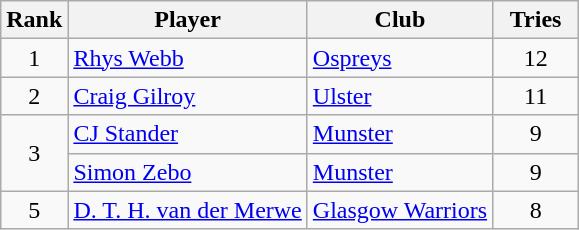<table class="wikitable" style="text-align:center">
<tr>
<th>Rank</th>
<th>Player</th>
<th>Club</th>
<th style="width:50px;">Tries</th>
</tr>
<tr>
<td>1</td>
<td align=left> <a href='#'>Rhys Webb</a></td>
<td align=left> <a href='#'>Ospreys</a></td>
<td>12</td>
</tr>
<tr>
<td>2</td>
<td align=left> <a href='#'>Craig Gilroy</a></td>
<td align=left> <a href='#'>Ulster</a></td>
<td>11</td>
</tr>
<tr>
<td rowspan=2>3</td>
<td align=left> <a href='#'>CJ Stander</a></td>
<td align=left> <a href='#'>Munster</a></td>
<td>9</td>
</tr>
<tr>
<td align=left> <a href='#'>Simon Zebo</a></td>
<td align=left> <a href='#'>Munster</a></td>
<td>9</td>
</tr>
<tr>
<td>5</td>
<td align=left> <a href='#'>D. T. H. van der Merwe</a></td>
<td align=left> <a href='#'>Glasgow Warriors</a></td>
<td>8</td>
</tr>
</table>
